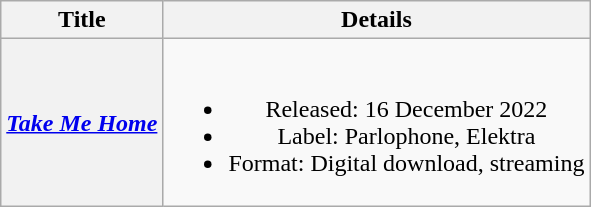<table class="wikitable plainrowheaders" style="text-align:center;">
<tr>
<th scope="col" rowspan="1">Title</th>
<th scope="col" rowspan="1">Details</th>
</tr>
<tr>
<th scope="row"><em><a href='#'>Take Me Home</a></em></th>
<td><br><ul><li>Released: 16 December 2022</li><li>Label: Parlophone, Elektra</li><li>Format: Digital download, streaming</li></ul></td>
</tr>
</table>
